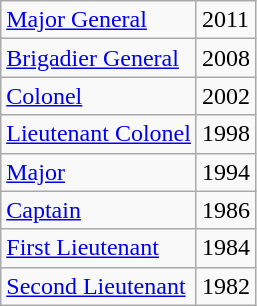<table class="wikitable">
<tr>
<td><a href='#'>Major General</a></td>
<td>2011</td>
</tr>
<tr>
<td><a href='#'>Brigadier General</a></td>
<td>2008</td>
</tr>
<tr>
<td><a href='#'>Colonel</a></td>
<td>2002</td>
</tr>
<tr>
<td><a href='#'>Lieutenant Colonel</a></td>
<td>1998</td>
</tr>
<tr>
<td><a href='#'>Major</a></td>
<td>1994</td>
</tr>
<tr>
<td><a href='#'>Captain</a></td>
<td>1986</td>
</tr>
<tr>
<td><a href='#'>First Lieutenant</a></td>
<td>1984</td>
</tr>
<tr>
<td><a href='#'>Second Lieutenant</a></td>
<td>1982</td>
</tr>
</table>
